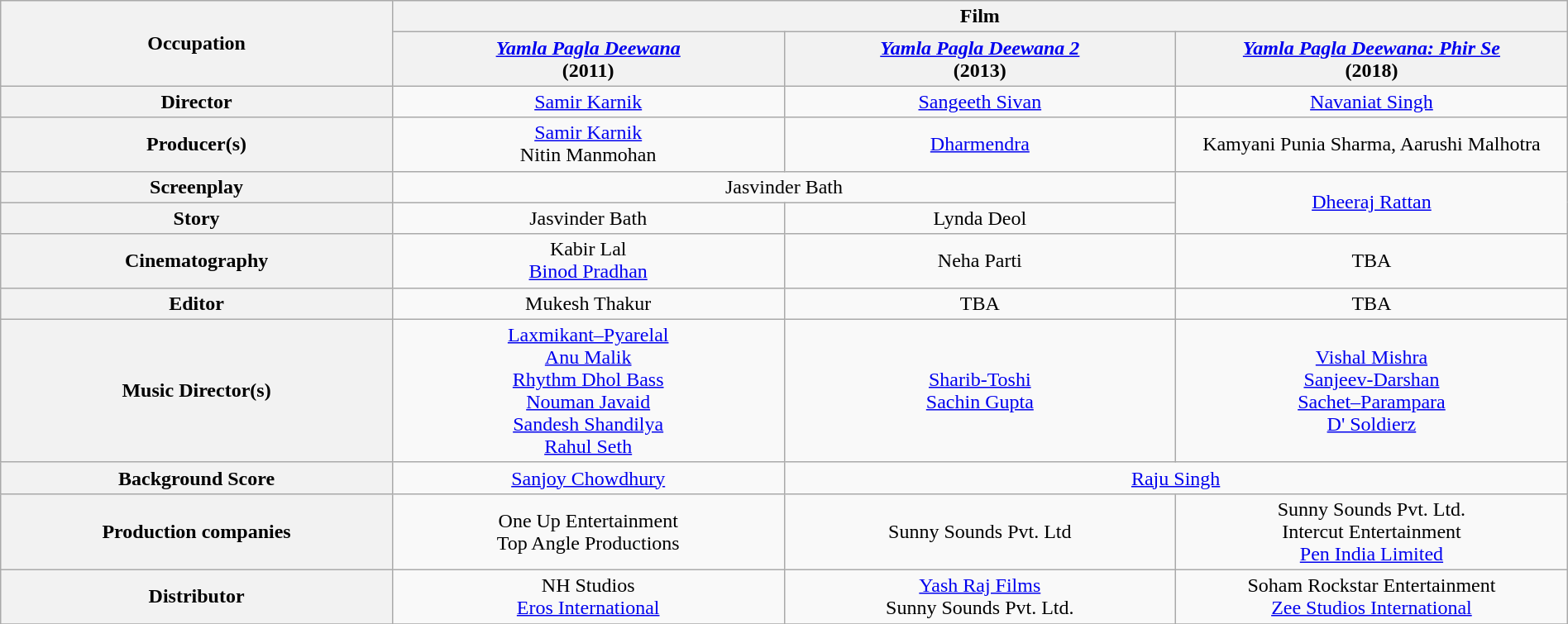<table class="wikitable" style="text-align:center;" width="100%">
<tr>
<th rowspan="2">Occupation</th>
<th colspan="3">Film</th>
</tr>
<tr>
<th style="width:25%;"><em><a href='#'>Yamla Pagla Deewana</a></em> <br>(2011)</th>
<th style="width:25%;"><em><a href='#'>Yamla Pagla Deewana 2</a></em> <br>(2013)</th>
<th style="width:25%;"><em><a href='#'>Yamla Pagla Deewana: Phir Se</a></em><br>(2018)</th>
</tr>
<tr>
<th>Director</th>
<td><a href='#'>Samir Karnik</a></td>
<td><a href='#'>Sangeeth Sivan</a></td>
<td><a href='#'>Navaniat Singh</a></td>
</tr>
<tr>
<th>Producer(s)</th>
<td><a href='#'>Samir Karnik</a><br>Nitin Manmohan</td>
<td><a href='#'>Dharmendra</a></td>
<td>Kamyani Punia Sharma, Aarushi Malhotra</td>
</tr>
<tr>
<th>Screenplay</th>
<td colspan="2">Jasvinder Bath</td>
<td rowspan="2"><a href='#'>Dheeraj Rattan</a></td>
</tr>
<tr>
<th>Story</th>
<td>Jasvinder Bath</td>
<td>Lynda Deol</td>
</tr>
<tr>
<th>Cinematography</th>
<td>Kabir Lal<br><a href='#'>Binod Pradhan</a></td>
<td>Neha Parti</td>
<td>TBA</td>
</tr>
<tr>
<th>Editor</th>
<td>Mukesh Thakur</td>
<td>TBA</td>
<td>TBA</td>
</tr>
<tr>
<th>Music Director(s)</th>
<td><a href='#'>Laxmikant–Pyarelal</a><br><a href='#'>Anu Malik</a><br><a href='#'>Rhythm Dhol Bass</a><br><a href='#'>Nouman Javaid</a><br><a href='#'>Sandesh Shandilya</a><br><a href='#'>Rahul Seth</a></td>
<td><a href='#'>Sharib-Toshi</a><br> <a href='#'>Sachin Gupta</a></td>
<td><a href='#'>Vishal Mishra</a><br><a href='#'>Sanjeev-Darshan</a><br><a href='#'>Sachet–Parampara</a><br><a href='#'>D' Soldierz</a></td>
</tr>
<tr>
<th>Background Score</th>
<td><a href='#'>Sanjoy Chowdhury</a></td>
<td colspan=2><a href='#'>Raju Singh</a></td>
</tr>
<tr>
<th>Production companies</th>
<td>One Up Entertainment<br>Top Angle Productions</td>
<td>Sunny Sounds Pvt. Ltd</td>
<td>Sunny Sounds Pvt. Ltd.<br>Intercut Entertainment<br><a href='#'>Pen India Limited</a></td>
</tr>
<tr>
<th>Distributor</th>
<td>NH Studios <br><a href='#'>Eros International</a></td>
<td><a href='#'>Yash Raj Films</a><br>Sunny Sounds Pvt. Ltd.</td>
<td>Soham Rockstar Entertainment<br><a href='#'>Zee Studios International</a></td>
</tr>
<tr>
</tr>
</table>
